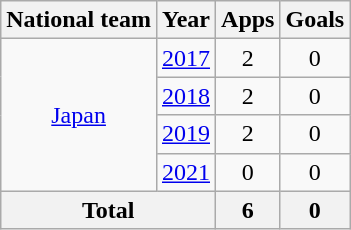<table class="wikitable" style="text-align:center">
<tr>
<th>National team</th>
<th>Year</th>
<th>Apps</th>
<th>Goals</th>
</tr>
<tr>
<td rowspan="4"><a href='#'>Japan</a></td>
<td><a href='#'>2017</a></td>
<td>2</td>
<td>0</td>
</tr>
<tr>
<td><a href='#'>2018</a></td>
<td>2</td>
<td>0</td>
</tr>
<tr>
<td><a href='#'>2019</a></td>
<td>2</td>
<td>0</td>
</tr>
<tr>
<td><a href='#'>2021</a></td>
<td>0</td>
<td>0</td>
</tr>
<tr>
<th colspan="2">Total</th>
<th>6</th>
<th>0</th>
</tr>
</table>
